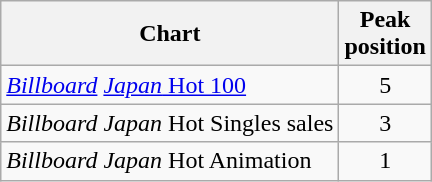<table class="wikitable sortable" style="text-align:center;">
<tr>
<th>Chart</th>
<th>Peak<br>position</th>
</tr>
<tr>
<td align="left"><em><a href='#'>Billboard</a></em> <a href='#'><em>Japan</em> Hot 100</a></td>
<td>5</td>
</tr>
<tr>
<td align="left"><em>Billboard Japan</em> Hot Singles sales</td>
<td>3</td>
</tr>
<tr>
<td align="left"><em>Billboard Japan</em> Hot Animation</td>
<td>1</td>
</tr>
</table>
